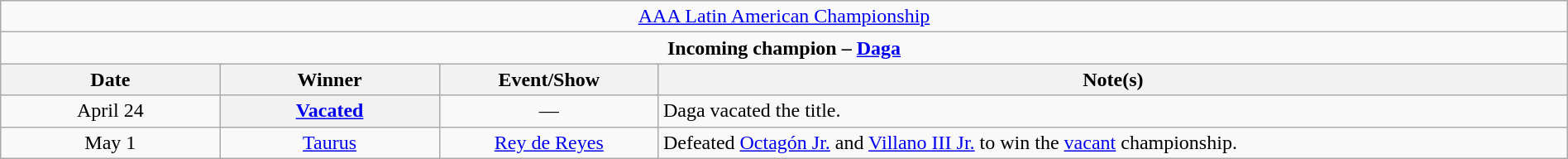<table class="wikitable" style="text-align:center; width:100%;">
<tr>
<td colspan="4" style="text-align: center;"><a href='#'>AAA Latin American Championship</a></td>
</tr>
<tr>
<td colspan="4" style="text-align: center;"><strong>Incoming champion – <a href='#'>Daga</a></strong></td>
</tr>
<tr>
<th width=14%>Date</th>
<th width=14%>Winner</th>
<th width=14%>Event/Show</th>
<th width=58%>Note(s)</th>
</tr>
<tr>
<td>April 24</td>
<th><a href='#'>Vacated</a></th>
<td>—</td>
<td align=left>Daga vacated the title.</td>
</tr>
<tr>
<td>May 1</td>
<td><a href='#'>Taurus</a></td>
<td><a href='#'>Rey de Reyes</a></td>
<td align=left>Defeated <a href='#'>Octagón Jr.</a> and <a href='#'>Villano III Jr.</a> to win the <a href='#'>vacant</a> championship.</td>
</tr>
</table>
